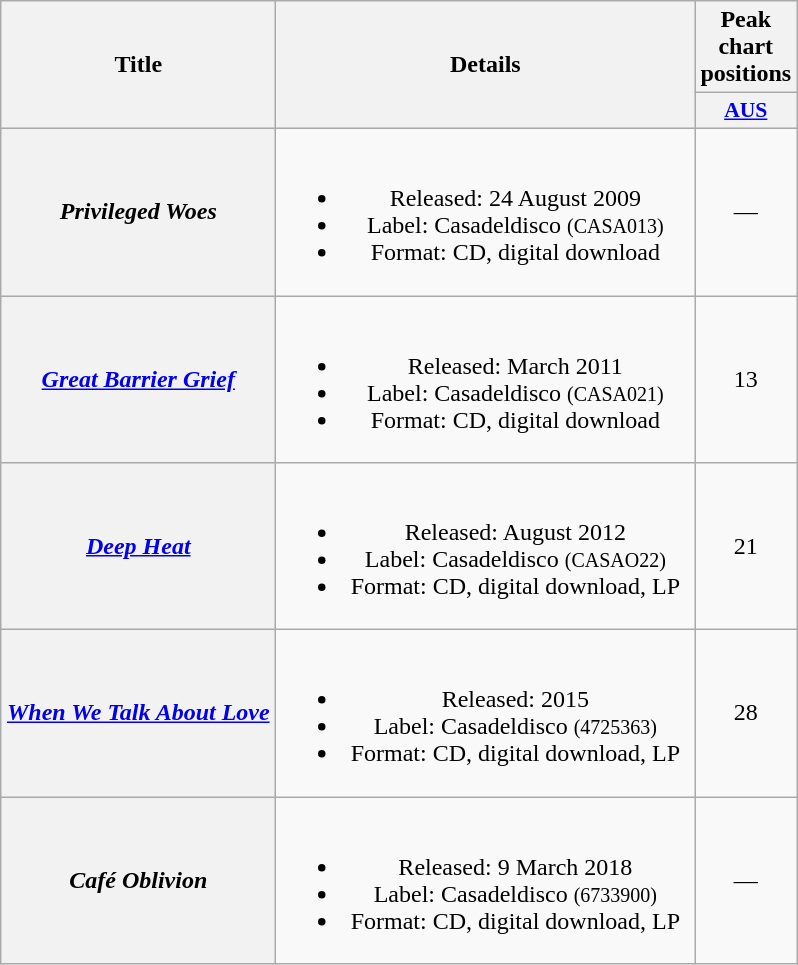<table class="wikitable plainrowheaders" style="text-align:center;" border="1">
<tr>
<th scope="col" rowspan="2" style="width:11em;">Title</th>
<th scope="col" rowspan="2" style="width:17em;">Details</th>
<th scope="col" colspan="1">Peak chart positions</th>
</tr>
<tr>
<th scope="col" style="width:3em;font-size:90%;"><a href='#'>AUS</a><br></th>
</tr>
<tr>
<th scope="row"><em>Privileged Woes</em></th>
<td><br><ul><li>Released: 24 August 2009</li><li>Label: Casadeldisco <small>(CASA013)</small></li><li>Format: CD, digital download</li></ul></td>
<td>—</td>
</tr>
<tr>
<th scope="row"><em><a href='#'>Great Barrier Grief</a></em></th>
<td><br><ul><li>Released: March 2011</li><li>Label: Casadeldisco <small>(CASA021)</small></li><li>Format: CD, digital download</li></ul></td>
<td>13</td>
</tr>
<tr>
<th scope="row"><em><a href='#'>Deep Heat</a></em></th>
<td><br><ul><li>Released: August 2012</li><li>Label: Casadeldisco <small>(CASAO22)</small></li><li>Format: CD, digital download, LP</li></ul></td>
<td>21</td>
</tr>
<tr>
<th scope="row"><em><a href='#'>When We Talk About Love</a></em></th>
<td><br><ul><li>Released: 2015</li><li>Label: Casadeldisco <small>(4725363)</small></li><li>Format: CD, digital download, LP</li></ul></td>
<td>28</td>
</tr>
<tr>
<th scope="row"><em>Café Oblivion</em></th>
<td><br><ul><li>Released: 9 March 2018</li><li>Label: Casadeldisco <small>(6733900)</small></li><li>Format: CD, digital download, LP</li></ul></td>
<td>—</td>
</tr>
</table>
